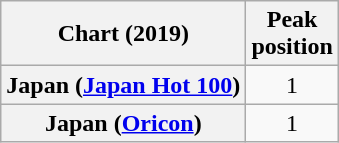<table class="wikitable plainrowheaders sortable" style="text-align:center">
<tr>
<th scope="col">Chart (2019)</th>
<th scope="col">Peak<br>position</th>
</tr>
<tr>
<th scope="row">Japan (<a href='#'>Japan Hot 100</a>)</th>
<td>1</td>
</tr>
<tr>
<th scope="row">Japan (<a href='#'>Oricon</a>)</th>
<td>1</td>
</tr>
</table>
